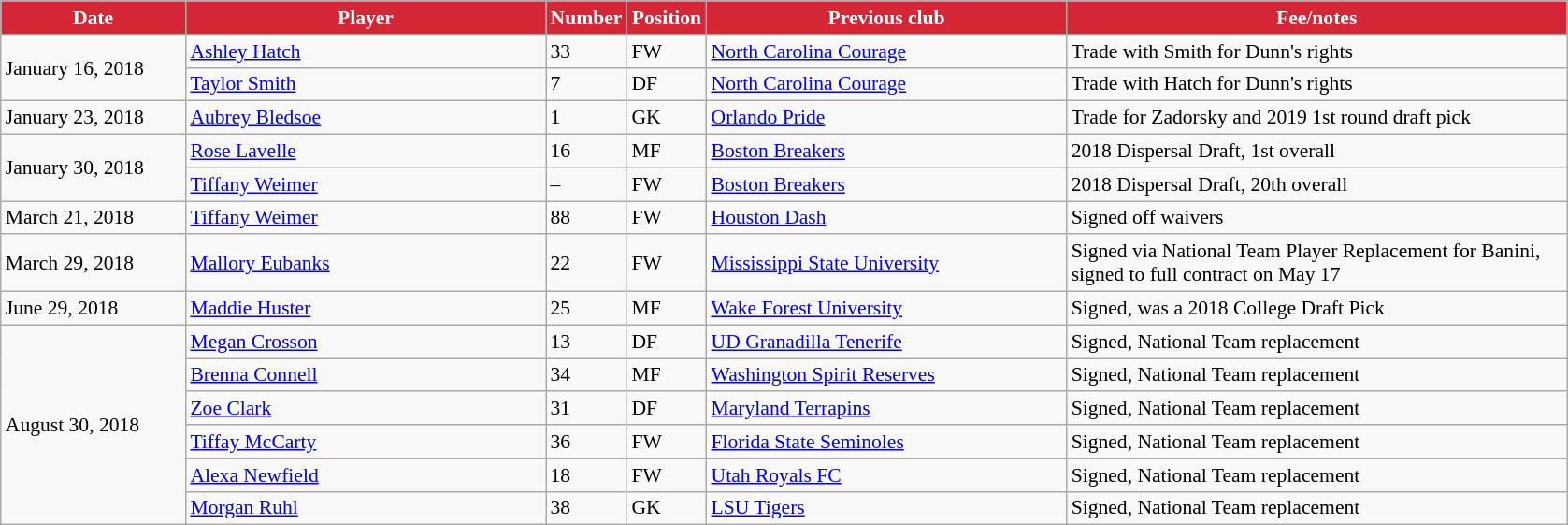<table class="wikitable" style="text-align:left; font-size:90%;">
<tr>
<th style="color:white; background:#D52635; width:125px;">Date</th>
<th style="color:white; background:#D52635; width:250px;">Player</th>
<th style="color:white; background:#D52635; width:50px;">Number</th>
<th style="color:white; background:#D52635; width:50px;">Position</th>
<th style="color:white; background:#D52635; width:250px;">Previous club</th>
<th style="color:white; background:#D52635; width:350px;">Fee/notes</th>
</tr>
<tr>
<td rowspan=2>January 16, 2018</td>
<td> <a href='#'>Ashley Hatch</a></td>
<td>33</td>
<td>FW</td>
<td> <a href='#'>North Carolina Courage</a></td>
<td>Trade with Smith for Dunn's rights</td>
</tr>
<tr>
<td> <a href='#'>Taylor Smith</a></td>
<td>7</td>
<td>DF</td>
<td> <a href='#'>North Carolina Courage</a></td>
<td>Trade with Hatch for Dunn's rights</td>
</tr>
<tr>
<td>January 23, 2018</td>
<td> <a href='#'>Aubrey Bledsoe</a></td>
<td>1</td>
<td>GK</td>
<td> <a href='#'>Orlando Pride</a></td>
<td>Trade for Zadorsky and 2019 1st round draft pick</td>
</tr>
<tr>
<td rowspan=2>January 30, 2018</td>
<td> <a href='#'>Rose Lavelle</a></td>
<td>16</td>
<td>MF</td>
<td> <a href='#'>Boston Breakers</a></td>
<td>2018 Dispersal Draft, 1st overall</td>
</tr>
<tr>
<td> <a href='#'>Tiffany Weimer</a></td>
<td>–</td>
<td>FW</td>
<td> <a href='#'>Boston Breakers</a></td>
<td>2018 Dispersal Draft, 20th overall</td>
</tr>
<tr>
<td>March 21, 2018</td>
<td> <a href='#'>Tiffany Weimer</a></td>
<td>88</td>
<td>FW</td>
<td> <a href='#'>Houston Dash</a></td>
<td>Signed off waivers</td>
</tr>
<tr>
<td>March 29, 2018</td>
<td> <a href='#'>Mallory Eubanks</a></td>
<td>22</td>
<td>FW</td>
<td> <a href='#'>Mississippi State University</a></td>
<td>Signed via National Team Player Replacement for Banini, signed to full contract on May 17</td>
</tr>
<tr>
<td>June 29, 2018</td>
<td> <a href='#'>Maddie Huster</a></td>
<td>25</td>
<td>MF</td>
<td> <a href='#'>Wake Forest University</a></td>
<td>Signed, was a 2018 College Draft Pick</td>
</tr>
<tr>
<td rowspan=6>August 30, 2018</td>
<td> <a href='#'>Megan Crosson</a></td>
<td>13</td>
<td>DF</td>
<td> <a href='#'>UD Granadilla Tenerife</a></td>
<td>Signed, National Team replacement</td>
</tr>
<tr>
<td> <a href='#'>Brenna Connell</a></td>
<td>34</td>
<td>MF</td>
<td> <a href='#'>Washington Spirit Reserves</a></td>
<td>Signed, National Team replacement</td>
</tr>
<tr>
<td> <a href='#'>Zoe Clark</a></td>
<td>31</td>
<td>DF</td>
<td> <a href='#'>Maryland Terrapins</a></td>
<td>Signed, National Team replacement</td>
</tr>
<tr>
<td> <a href='#'>Tiffay McCarty</a></td>
<td>36</td>
<td>FW</td>
<td> <a href='#'>Florida State Seminoles</a></td>
<td>Signed, National Team replacement</td>
</tr>
<tr>
<td> <a href='#'>Alexa Newfield</a></td>
<td>18</td>
<td>FW</td>
<td> <a href='#'>Utah Royals FC</a></td>
<td>Signed, National Team replacement</td>
</tr>
<tr>
<td> <a href='#'>Morgan Ruhl</a></td>
<td>38</td>
<td>GK</td>
<td> <a href='#'>LSU Tigers</a></td>
<td>Signed, National Team replacement</td>
</tr>
</table>
